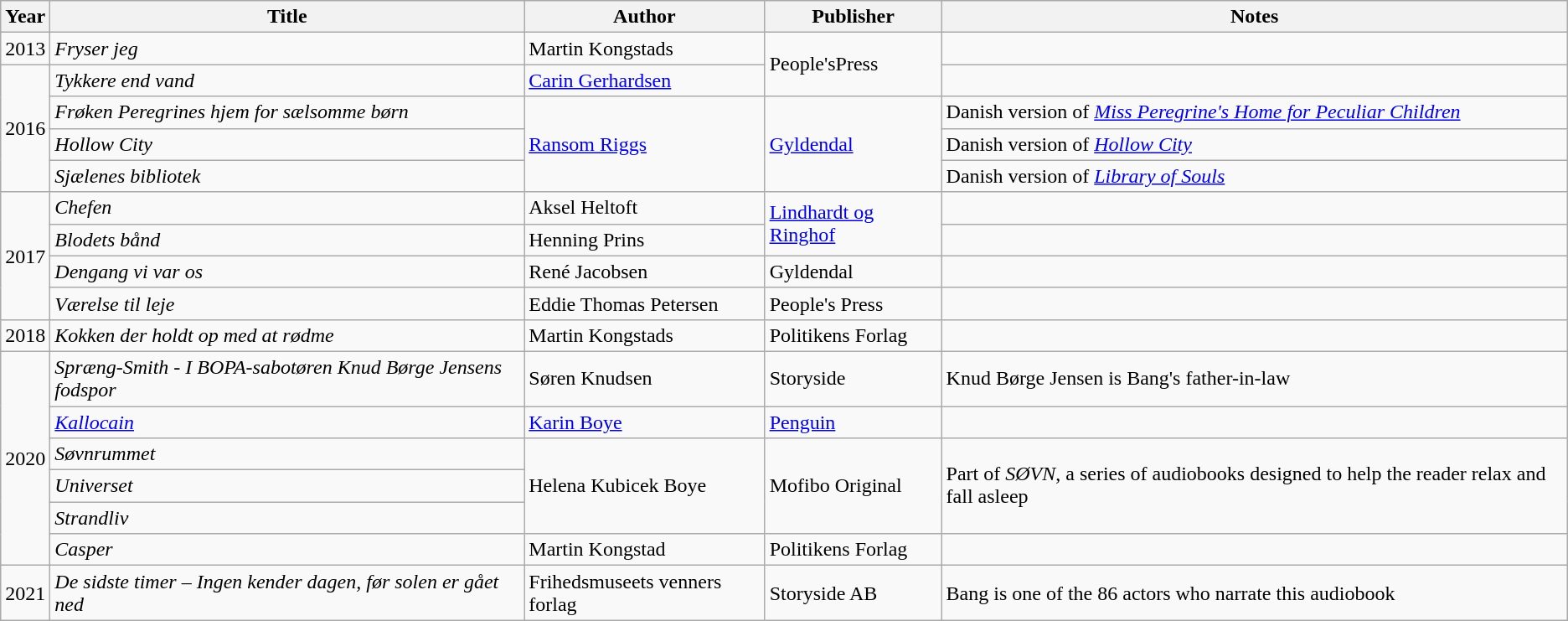<table class="wikitable sortable">
<tr>
<th>Year</th>
<th>Title</th>
<th>Author</th>
<th>Publisher</th>
<th class="unsortable">Notes</th>
</tr>
<tr>
<td>2013</td>
<td><em>Fryser jeg</em></td>
<td>Martin Kongstads</td>
<td rowspan="2">People'sPress</td>
<td></td>
</tr>
<tr>
<td rowspan="4">2016</td>
<td><em>Tykkere end vand</em></td>
<td><a href='#'>Carin Gerhardsen</a></td>
<td></td>
</tr>
<tr>
<td><em>Frøken Peregrines hjem for sælsomme børn</em></td>
<td rowspan="3"><a href='#'>Ransom Riggs</a></td>
<td rowspan="3"><a href='#'>Gyldendal</a></td>
<td>Danish version of <em><a href='#'>Miss Peregrine's Home for Peculiar Children</a></em></td>
</tr>
<tr>
<td><em>Hollow City</em></td>
<td>Danish version of <a href='#'><em>Hollow City</em></a></td>
</tr>
<tr>
<td><em>Sjælenes bibliotek</em></td>
<td>Danish version of <em><a href='#'>Library of Souls</a></em></td>
</tr>
<tr>
<td rowspan="4">2017</td>
<td><em>Chefen</em></td>
<td>Aksel Heltoft</td>
<td rowspan="2"><a href='#'>Lindhardt og Ringhof</a></td>
<td></td>
</tr>
<tr>
<td><em>Blodets bånd</em></td>
<td>Henning Prins</td>
<td></td>
</tr>
<tr>
<td><em>Dengang vi var os</em></td>
<td>René Jacobsen</td>
<td>Gyldendal</td>
<td></td>
</tr>
<tr>
<td><em>Værelse til leje</em></td>
<td>Eddie Thomas Petersen</td>
<td>People's Press</td>
<td></td>
</tr>
<tr>
<td>2018</td>
<td><em>Kokken der holdt op med at rødme</em></td>
<td>Martin Kongstads</td>
<td>Politikens Forlag</td>
<td></td>
</tr>
<tr>
<td rowspan="6">2020</td>
<td><em>Spræng-Smith - I BOPA-sabotøren Knud Børge Jensens fodspor</em></td>
<td>Søren Knudsen</td>
<td>Storyside</td>
<td>Knud Børge Jensen is Bang's father-in-law</td>
</tr>
<tr>
<td><em><a href='#'>Kallocain</a></em></td>
<td><a href='#'>Karin Boye</a></td>
<td><a href='#'>Penguin</a></td>
<td></td>
</tr>
<tr>
<td><em>Søvnrummet</em></td>
<td rowspan="3">Helena Kubicek Boye</td>
<td rowspan="3">Mofibo Original</td>
<td rowspan="3">Part of <em>SØVN</em>, a series of audiobooks designed to help the reader relax and fall asleep</td>
</tr>
<tr>
<td><em>Universet</em></td>
</tr>
<tr>
<td><em>Strandliv</em></td>
</tr>
<tr>
<td><em>Casper</em></td>
<td>Martin Kongstad</td>
<td>Politikens Forlag</td>
<td></td>
</tr>
<tr>
<td>2021</td>
<td><em>De sidste timer – Ingen kender dagen, før solen er gået ned</em></td>
<td>Frihedsmuseets venners forlag</td>
<td>Storyside AB</td>
<td>Bang is one of the 86 actors who narrate this audiobook</td>
</tr>
</table>
